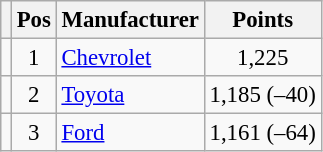<table class="wikitable" style="font-size: 95%;">
<tr>
<th></th>
<th>Pos</th>
<th>Manufacturer</th>
<th>Points</th>
</tr>
<tr>
<td align="left"></td>
<td style="text-align:center;">1</td>
<td><a href='#'>Chevrolet</a></td>
<td style="text-align:center;">1,225</td>
</tr>
<tr>
<td align="left"></td>
<td style="text-align:center;">2</td>
<td><a href='#'>Toyota</a></td>
<td style="text-align:center;">1,185 (–40)</td>
</tr>
<tr>
<td align="left"></td>
<td style="text-align:center;">3</td>
<td><a href='#'>Ford</a></td>
<td style="text-align:center;">1,161 (–64)</td>
</tr>
</table>
